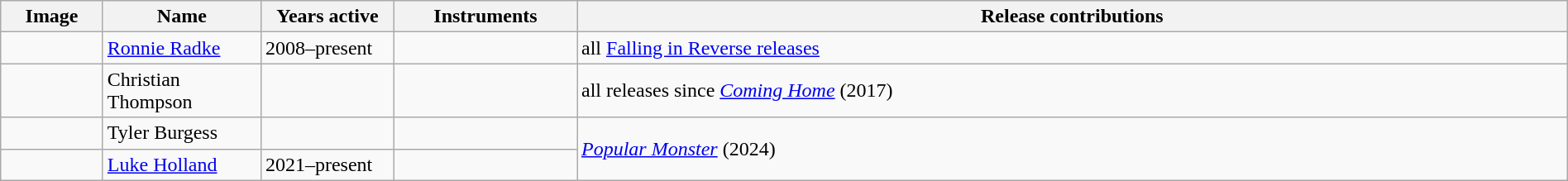<table class="wikitable" border="3" width=100%>
<tr>
<th width="75">Image</th>
<th width="120">Name</th>
<th width="100">Years active</th>
<th width="140">Instruments</th>
<th>Release contributions</th>
</tr>
<tr>
<td></td>
<td><a href='#'>Ronnie Radke</a></td>
<td>2008–present</td>
<td></td>
<td>all <a href='#'>Falling in Reverse releases</a></td>
</tr>
<tr>
<td></td>
<td>Christian Thompson</td>
<td></td>
<td></td>
<td>all releases since <em><a href='#'>Coming Home</a></em> (2017)</td>
</tr>
<tr>
<td></td>
<td>Tyler Burgess</td>
<td></td>
<td></td>
<td rowspan="2"><em><a href='#'>Popular Monster</a></em> (2024)</td>
</tr>
<tr>
<td></td>
<td><a href='#'>Luke Holland</a></td>
<td>2021–present</td>
<td></td>
</tr>
</table>
